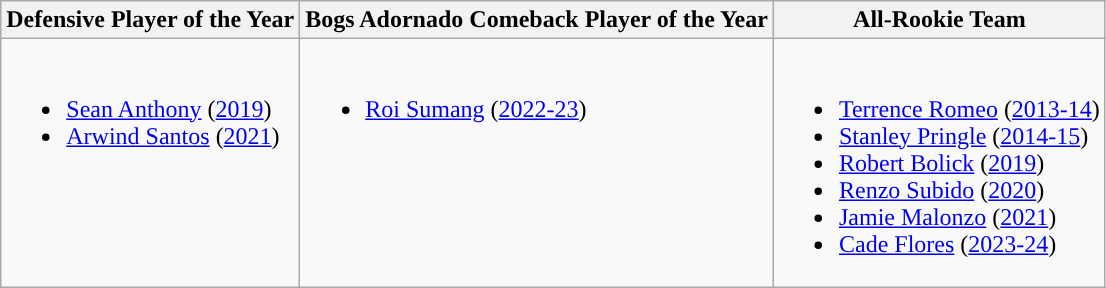<table class=wikitable>
<tr>
<th>Defensive Player of the Year</th>
<th>Bogs Adornado Comeback Player of the Year</th>
<th>All-Rookie Team</th>
</tr>
<tr>
<td valign="top"><br><ul><li><a href='#'>Sean Anthony</a> (<a href='#'>2019</a>)</li><li><a href='#'>Arwind Santos</a> (<a href='#'>2021</a>)</li></ul></td>
<td valign="top"><br><ul><li><a href='#'>Roi Sumang</a> (<a href='#'>2022-23</a>)</li></ul></td>
<td valign="top"><br><ul><li><a href='#'>Terrence Romeo</a> (<a href='#'>2013-14</a>)</li><li><a href='#'>Stanley Pringle</a> (<a href='#'>2014-15</a>)</li><li><a href='#'>Robert Bolick</a> (<a href='#'>2019</a>)</li><li><a href='#'>Renzo Subido</a> (<a href='#'>2020</a>)</li><li><a href='#'>Jamie Malonzo</a> (<a href='#'>2021</a>)</li><li><a href='#'>Cade Flores</a> (<a href='#'>2023-24</a>)</li></ul></td>
</tr>
</table>
